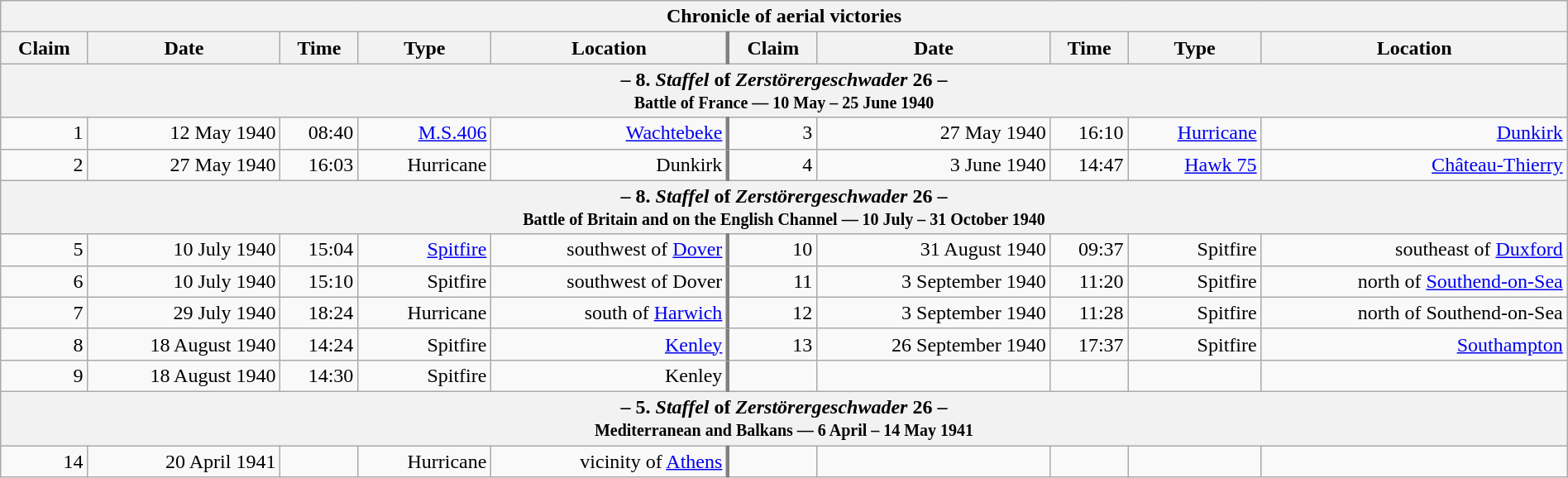<table class="wikitable plainrowheaders collapsible" style="margin-left: auto; margin-right: auto; border: none; text-align:right; width: 100%;">
<tr>
<th colspan="10">Chronicle of aerial victories</th>
</tr>
<tr>
<th scope="col">Claim</th>
<th scope="col">Date</th>
<th scope="col">Time</th>
<th scope="col" width="100px">Type</th>
<th scope="col">Location</th>
<th scope="col" style="border-left: 3px solid grey;">Claim</th>
<th scope="col">Date</th>
<th scope="col">Time</th>
<th scope="col" width="100px">Type</th>
<th scope="col">Location</th>
</tr>
<tr>
<th colspan="10">– 8. <em>Staffel</em> of <em>Zerstörergeschwader</em> 26 –<br><small>Battle of France — 10 May – 25 June 1940</small></th>
</tr>
<tr>
<td>1</td>
<td>12 May 1940</td>
<td>08:40</td>
<td><a href='#'>M.S.406</a></td>
<td><a href='#'>Wachtebeke</a></td>
<td style="border-left: 3px solid grey;">3</td>
<td>27 May 1940</td>
<td>16:10</td>
<td><a href='#'>Hurricane</a></td>
<td><a href='#'>Dunkirk</a></td>
</tr>
<tr>
<td>2</td>
<td>27 May 1940</td>
<td>16:03</td>
<td>Hurricane</td>
<td>Dunkirk</td>
<td style="border-left: 3px solid grey;">4</td>
<td>3 June 1940</td>
<td>14:47</td>
<td><a href='#'>Hawk 75</a></td>
<td><a href='#'>Château-Thierry</a></td>
</tr>
<tr>
<th colspan="10">– 8. <em>Staffel</em> of <em>Zerstörergeschwader</em> 26 –<br><small>Battle of Britain and on the English Channel — 10 July – 31 October 1940</small></th>
</tr>
<tr>
<td>5</td>
<td>10 July 1940</td>
<td>15:04</td>
<td><a href='#'>Spitfire</a></td>
<td>southwest of <a href='#'>Dover</a></td>
<td style="border-left: 3px solid grey;">10</td>
<td>31 August 1940</td>
<td>09:37</td>
<td>Spitfire</td>
<td>southeast of <a href='#'>Duxford</a></td>
</tr>
<tr>
<td>6</td>
<td>10 July 1940</td>
<td>15:10</td>
<td>Spitfire</td>
<td>southwest of Dover</td>
<td style="border-left: 3px solid grey;">11</td>
<td>3 September 1940</td>
<td>11:20</td>
<td>Spitfire</td>
<td>north of <a href='#'>Southend-on-Sea</a></td>
</tr>
<tr>
<td>7</td>
<td>29 July 1940</td>
<td>18:24</td>
<td>Hurricane</td>
<td>south of <a href='#'>Harwich</a></td>
<td style="border-left: 3px solid grey;">12</td>
<td>3 September 1940</td>
<td>11:28</td>
<td>Spitfire</td>
<td>north of Southend-on-Sea</td>
</tr>
<tr>
<td>8</td>
<td>18 August 1940</td>
<td>14:24</td>
<td>Spitfire</td>
<td><a href='#'>Kenley</a></td>
<td style="border-left: 3px solid grey;">13</td>
<td>26 September 1940</td>
<td>17:37</td>
<td>Spitfire</td>
<td><a href='#'>Southampton</a></td>
</tr>
<tr>
<td>9</td>
<td>18 August 1940</td>
<td>14:30</td>
<td>Spitfire</td>
<td>Kenley</td>
<td style="border-left: 3px solid grey;"></td>
<td></td>
<td></td>
<td></td>
<td></td>
</tr>
<tr>
<th colspan="10">– 5. <em>Staffel</em> of <em>Zerstörergeschwader</em> 26 –<br><small>Mediterranean and Balkans — 6 April – 14 May 1941</small></th>
</tr>
<tr>
<td>14</td>
<td>20 April 1941</td>
<td></td>
<td>Hurricane</td>
<td>vicinity of <a href='#'>Athens</a></td>
<td style="border-left: 3px solid grey;"></td>
<td></td>
<td></td>
<td></td>
<td></td>
</tr>
</table>
